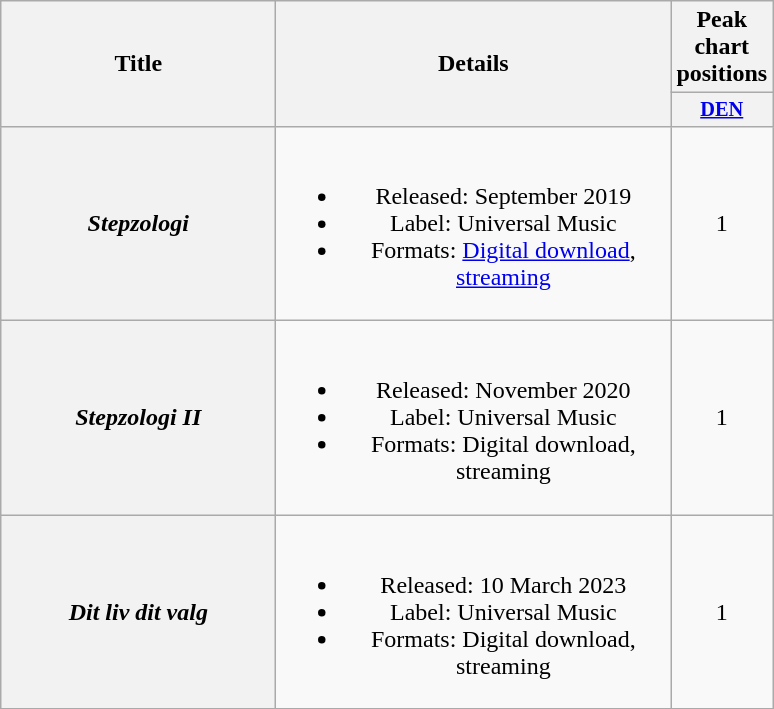<table class="wikitable plainrowheaders" style="text-align:center;" border="1">
<tr>
<th scope="col" rowspan="2" style="width:11em;">Title</th>
<th scope="col" rowspan="2" style="width:16em;">Details</th>
<th scope="col" colspan="1">Peak chart positions</th>
</tr>
<tr>
<th scope="col" style="width:3em;font-size:85%;"><a href='#'>DEN</a><br></th>
</tr>
<tr>
<th scope="row"><em>Stepzologi</em></th>
<td><br><ul><li>Released: September 2019</li><li>Label: Universal Music</li><li>Formats: <a href='#'>Digital download</a>, <a href='#'>streaming</a></li></ul></td>
<td>1</td>
</tr>
<tr>
<th scope="row"><em>Stepzologi II</em></th>
<td><br><ul><li>Released: November 2020</li><li>Label: Universal Music</li><li>Formats: Digital download, streaming</li></ul></td>
<td>1</td>
</tr>
<tr>
<th scope="row"><em>Dit liv dit valg</em></th>
<td><br><ul><li>Released: 10 March 2023</li><li>Label: Universal Music</li><li>Formats: Digital download, streaming</li></ul></td>
<td>1<br></td>
</tr>
</table>
